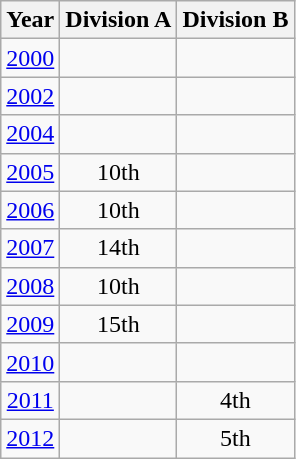<table class="wikitable" style="text-align:center">
<tr>
<th>Year</th>
<th>Division A</th>
<th>Division B</th>
</tr>
<tr>
<td><a href='#'>2000</a></td>
<td></td>
<td></td>
</tr>
<tr>
<td><a href='#'>2002</a></td>
<td></td>
<td></td>
</tr>
<tr>
<td><a href='#'>2004</a></td>
<td></td>
<td></td>
</tr>
<tr>
<td><a href='#'>2005</a></td>
<td>10th</td>
<td></td>
</tr>
<tr>
<td><a href='#'>2006</a></td>
<td>10th</td>
<td></td>
</tr>
<tr>
<td><a href='#'>2007</a></td>
<td>14th</td>
<td></td>
</tr>
<tr>
<td><a href='#'>2008</a></td>
<td>10th</td>
<td></td>
</tr>
<tr>
<td><a href='#'>2009</a></td>
<td>15th</td>
<td></td>
</tr>
<tr>
<td><a href='#'>2010</a></td>
<td></td>
<td></td>
</tr>
<tr>
<td><a href='#'>2011</a></td>
<td></td>
<td>4th</td>
</tr>
<tr>
<td><a href='#'>2012</a></td>
<td></td>
<td>5th</td>
</tr>
</table>
